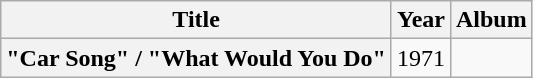<table class="wikitable plainrowheaders" style="text-align:center;">
<tr>
<th scope="col">Title</th>
<th scope="col">Year</th>
<th scope="col">Album</th>
</tr>
<tr>
<th scope="row">"Car Song" / "What Would You Do"</th>
<td>1971</td>
<td></td>
</tr>
</table>
